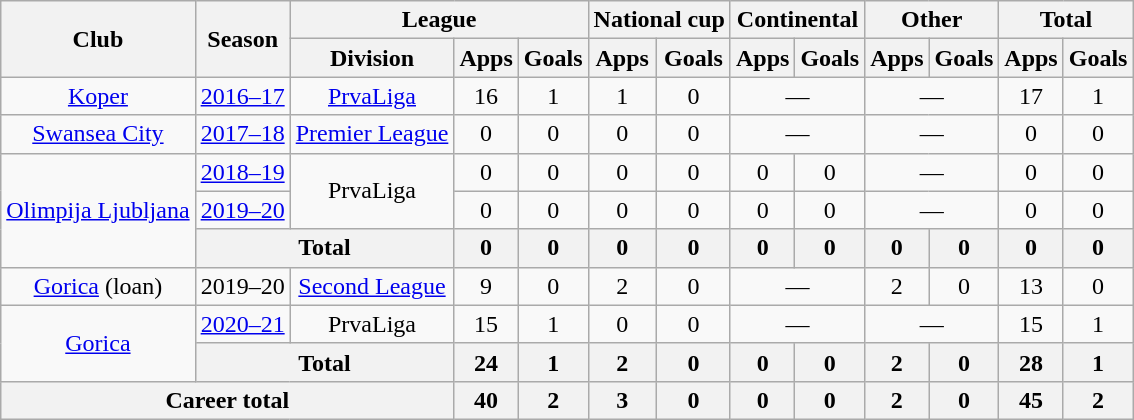<table class="wikitable" style="text-align:center">
<tr>
<th rowspan="2">Club</th>
<th rowspan="2">Season</th>
<th colspan="3">League</th>
<th colspan="2">National cup</th>
<th colspan="2">Continental</th>
<th colspan="2">Other</th>
<th colspan="2">Total</th>
</tr>
<tr>
<th>Division</th>
<th>Apps</th>
<th>Goals</th>
<th>Apps</th>
<th>Goals</th>
<th>Apps</th>
<th>Goals</th>
<th>Apps</th>
<th>Goals</th>
<th>Apps</th>
<th>Goals</th>
</tr>
<tr>
<td><a href='#'>Koper</a></td>
<td><a href='#'>2016–17</a></td>
<td><a href='#'>PrvaLiga</a></td>
<td>16</td>
<td>1</td>
<td>1</td>
<td>0</td>
<td colspan="2">—</td>
<td colspan="2">—</td>
<td>17</td>
<td>1</td>
</tr>
<tr>
<td><a href='#'>Swansea City</a></td>
<td><a href='#'>2017–18</a></td>
<td><a href='#'>Premier League</a></td>
<td>0</td>
<td>0</td>
<td>0</td>
<td>0</td>
<td colspan="2">—</td>
<td colspan="2">—</td>
<td>0</td>
<td>0</td>
</tr>
<tr>
<td rowspan="3"><a href='#'>Olimpija Ljubljana</a></td>
<td><a href='#'>2018–19</a></td>
<td rowspan="2">PrvaLiga</td>
<td>0</td>
<td>0</td>
<td>0</td>
<td>0</td>
<td>0</td>
<td>0</td>
<td colspan="2">—</td>
<td>0</td>
<td>0</td>
</tr>
<tr>
<td><a href='#'>2019–20</a></td>
<td>0</td>
<td>0</td>
<td>0</td>
<td>0</td>
<td>0</td>
<td>0</td>
<td colspan="2">—</td>
<td>0</td>
<td>0</td>
</tr>
<tr>
<th colspan="2">Total</th>
<th>0</th>
<th>0</th>
<th>0</th>
<th>0</th>
<th>0</th>
<th>0</th>
<th>0</th>
<th>0</th>
<th>0</th>
<th>0</th>
</tr>
<tr>
<td><a href='#'>Gorica</a> (loan)</td>
<td>2019–20</td>
<td><a href='#'>Second League</a></td>
<td>9</td>
<td>0</td>
<td>2</td>
<td>0</td>
<td colspan="2">—</td>
<td>2</td>
<td>0</td>
<td>13</td>
<td>0</td>
</tr>
<tr>
<td rowspan="2"><a href='#'>Gorica</a></td>
<td><a href='#'>2020–21</a></td>
<td>PrvaLiga</td>
<td>15</td>
<td>1</td>
<td>0</td>
<td>0</td>
<td colspan="2">—</td>
<td colspan="2">—</td>
<td>15</td>
<td>1</td>
</tr>
<tr>
<th colspan="2">Total</th>
<th>24</th>
<th>1</th>
<th>2</th>
<th>0</th>
<th>0</th>
<th>0</th>
<th>2</th>
<th>0</th>
<th>28</th>
<th>1</th>
</tr>
<tr>
<th colspan="3">Career total</th>
<th>40</th>
<th>2</th>
<th>3</th>
<th>0</th>
<th>0</th>
<th>0</th>
<th>2</th>
<th>0</th>
<th>45</th>
<th>2</th>
</tr>
</table>
